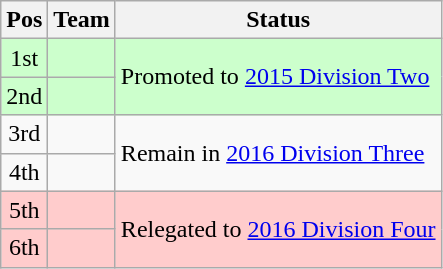<table class="wikitable">
<tr>
<th>Pos</th>
<th>Team</th>
<th>Status</th>
</tr>
<tr style="background:#ccffcc">
<td align="center">1st</td>
<td></td>
<td rowspan=2>Promoted to <a href='#'>2015 Division Two</a></td>
</tr>
<tr style="background:#ccffcc">
<td align="center">2nd</td>
<td></td>
</tr>
<tr>
<td align="center">3rd</td>
<td></td>
<td rowspan=2>Remain in <a href='#'>2016 Division Three</a></td>
</tr>
<tr>
<td align="center">4th</td>
<td></td>
</tr>
<tr style="background:#fcc">
<td align="center">5th</td>
<td></td>
<td rowspan=2>Relegated to <a href='#'>2016 Division Four</a></td>
</tr>
<tr style="background:#fcc">
<td align="center">6th</td>
<td></td>
</tr>
</table>
